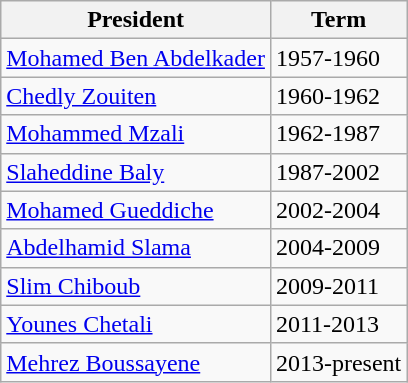<table class="wikitable">
<tr>
<th>President</th>
<th>Term</th>
</tr>
<tr>
<td><a href='#'>Mohamed Ben Abdelkader</a></td>
<td>1957-1960</td>
</tr>
<tr>
<td><a href='#'>Chedly Zouiten</a></td>
<td>1960-1962</td>
</tr>
<tr>
<td><a href='#'>Mohammed Mzali</a></td>
<td>1962-1987</td>
</tr>
<tr>
<td><a href='#'>Slaheddine Baly</a></td>
<td>1987-2002</td>
</tr>
<tr>
<td><a href='#'>Mohamed Gueddiche</a></td>
<td>2002-2004</td>
</tr>
<tr>
<td><a href='#'>Abdelhamid Slama</a></td>
<td>2004-2009</td>
</tr>
<tr>
<td><a href='#'>Slim Chiboub</a></td>
<td>2009-2011</td>
</tr>
<tr>
<td><a href='#'>Younes Chetali</a></td>
<td>2011-2013</td>
</tr>
<tr>
<td><a href='#'>Mehrez Boussayene</a></td>
<td>2013-present</td>
</tr>
</table>
